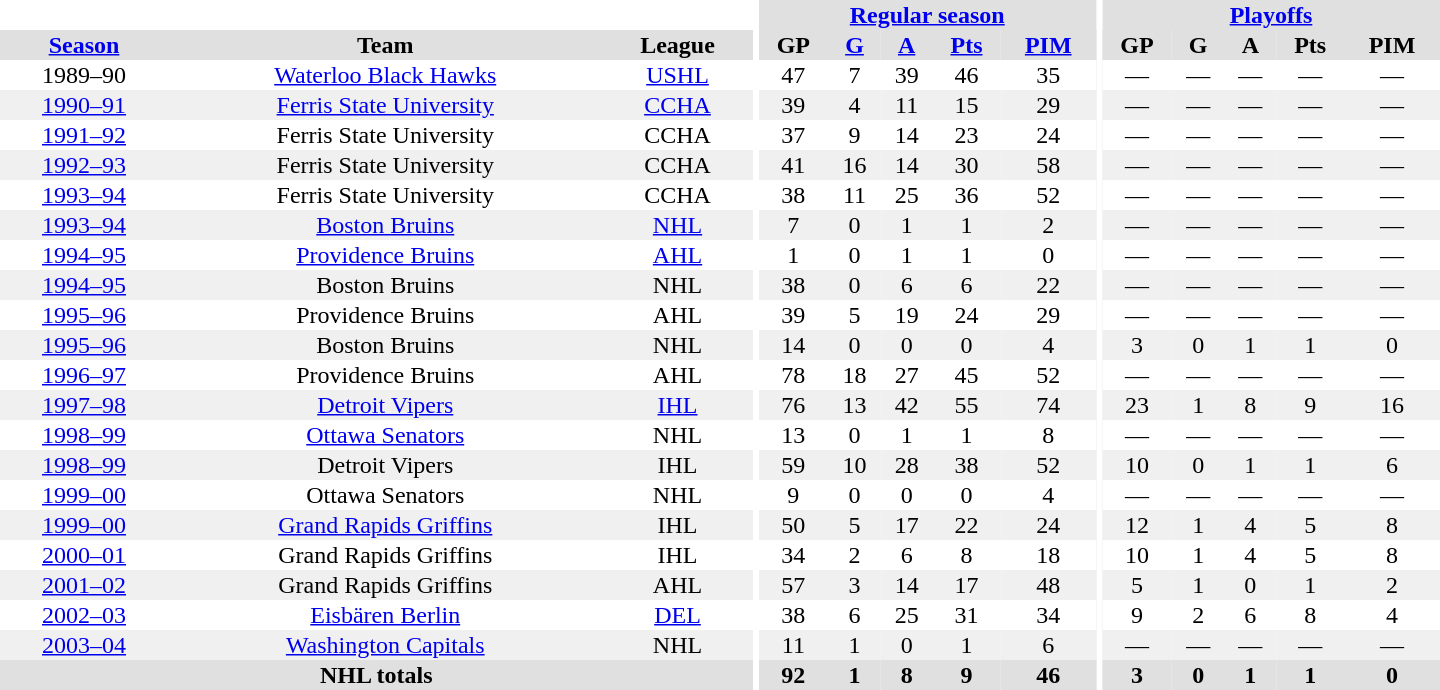<table border="0" cellpadding="1" cellspacing="0" style="text-align:center; width:60em">
<tr bgcolor="#e0e0e0">
<th colspan="3" bgcolor="#ffffff"></th>
<th rowspan="99" bgcolor="#ffffff"></th>
<th colspan="5"><a href='#'>Regular season</a></th>
<th rowspan="99" bgcolor="#ffffff"></th>
<th colspan="5"><a href='#'>Playoffs</a></th>
</tr>
<tr bgcolor="#e0e0e0">
<th><a href='#'>Season</a></th>
<th>Team</th>
<th>League</th>
<th>GP</th>
<th><a href='#'>G</a></th>
<th><a href='#'>A</a></th>
<th><a href='#'>Pts</a></th>
<th><a href='#'>PIM</a></th>
<th>GP</th>
<th>G</th>
<th>A</th>
<th>Pts</th>
<th>PIM</th>
</tr>
<tr>
<td>1989–90</td>
<td><a href='#'>Waterloo Black Hawks</a></td>
<td><a href='#'>USHL</a></td>
<td>47</td>
<td>7</td>
<td>39</td>
<td>46</td>
<td>35</td>
<td>—</td>
<td>—</td>
<td>—</td>
<td>—</td>
<td>—</td>
</tr>
<tr style="background:#f0f0f0;">
<td><a href='#'>1990–91</a></td>
<td><a href='#'>Ferris State University</a></td>
<td><a href='#'>CCHA</a></td>
<td>39</td>
<td>4</td>
<td>11</td>
<td>15</td>
<td>29</td>
<td>—</td>
<td>—</td>
<td>—</td>
<td>—</td>
<td>—</td>
</tr>
<tr>
<td><a href='#'>1991–92</a></td>
<td>Ferris State University</td>
<td>CCHA</td>
<td>37</td>
<td>9</td>
<td>14</td>
<td>23</td>
<td>24</td>
<td>—</td>
<td>—</td>
<td>—</td>
<td>—</td>
<td>—</td>
</tr>
<tr style="background:#f0f0f0;">
<td><a href='#'>1992–93</a></td>
<td>Ferris State University</td>
<td>CCHA</td>
<td>41</td>
<td>16</td>
<td>14</td>
<td>30</td>
<td>58</td>
<td>—</td>
<td>—</td>
<td>—</td>
<td>—</td>
<td>—</td>
</tr>
<tr>
<td><a href='#'>1993–94</a></td>
<td>Ferris State University</td>
<td>CCHA</td>
<td>38</td>
<td>11</td>
<td>25</td>
<td>36</td>
<td>52</td>
<td>—</td>
<td>—</td>
<td>—</td>
<td>—</td>
<td>—</td>
</tr>
<tr style="background:#f0f0f0;">
<td><a href='#'>1993–94</a></td>
<td><a href='#'>Boston Bruins</a></td>
<td><a href='#'>NHL</a></td>
<td>7</td>
<td>0</td>
<td>1</td>
<td>1</td>
<td>2</td>
<td>—</td>
<td>—</td>
<td>—</td>
<td>—</td>
<td>—</td>
</tr>
<tr>
<td><a href='#'>1994–95</a></td>
<td><a href='#'>Providence Bruins</a></td>
<td><a href='#'>AHL</a></td>
<td>1</td>
<td>0</td>
<td>1</td>
<td>1</td>
<td>0</td>
<td>—</td>
<td>—</td>
<td>—</td>
<td>—</td>
<td>—</td>
</tr>
<tr style="background:#f0f0f0;">
<td><a href='#'>1994–95</a></td>
<td>Boston Bruins</td>
<td>NHL</td>
<td>38</td>
<td>0</td>
<td>6</td>
<td>6</td>
<td>22</td>
<td>—</td>
<td>—</td>
<td>—</td>
<td>—</td>
<td>—</td>
</tr>
<tr>
<td><a href='#'>1995–96</a></td>
<td>Providence Bruins</td>
<td>AHL</td>
<td>39</td>
<td>5</td>
<td>19</td>
<td>24</td>
<td>29</td>
<td>—</td>
<td>—</td>
<td>—</td>
<td>—</td>
<td>—</td>
</tr>
<tr style="background:#f0f0f0;">
<td><a href='#'>1995–96</a></td>
<td>Boston Bruins</td>
<td>NHL</td>
<td>14</td>
<td>0</td>
<td>0</td>
<td>0</td>
<td>4</td>
<td>3</td>
<td>0</td>
<td>1</td>
<td>1</td>
<td>0</td>
</tr>
<tr>
<td><a href='#'>1996–97</a></td>
<td>Providence Bruins</td>
<td>AHL</td>
<td>78</td>
<td>18</td>
<td>27</td>
<td>45</td>
<td>52</td>
<td>—</td>
<td>—</td>
<td>—</td>
<td>—</td>
<td>—</td>
</tr>
<tr style="background:#f0f0f0;">
<td><a href='#'>1997–98</a></td>
<td><a href='#'>Detroit Vipers</a></td>
<td><a href='#'>IHL</a></td>
<td>76</td>
<td>13</td>
<td>42</td>
<td>55</td>
<td>74</td>
<td>23</td>
<td>1</td>
<td>8</td>
<td>9</td>
<td>16</td>
</tr>
<tr>
<td><a href='#'>1998–99</a></td>
<td><a href='#'>Ottawa Senators</a></td>
<td>NHL</td>
<td>13</td>
<td>0</td>
<td>1</td>
<td>1</td>
<td>8</td>
<td>—</td>
<td>—</td>
<td>—</td>
<td>—</td>
<td>—</td>
</tr>
<tr style="background:#f0f0f0;">
<td><a href='#'>1998–99</a></td>
<td>Detroit Vipers</td>
<td>IHL</td>
<td>59</td>
<td>10</td>
<td>28</td>
<td>38</td>
<td>52</td>
<td>10</td>
<td>0</td>
<td>1</td>
<td>1</td>
<td>6</td>
</tr>
<tr>
<td><a href='#'>1999–00</a></td>
<td>Ottawa Senators</td>
<td>NHL</td>
<td>9</td>
<td>0</td>
<td>0</td>
<td>0</td>
<td>4</td>
<td>—</td>
<td>—</td>
<td>—</td>
<td>—</td>
<td>—</td>
</tr>
<tr style="background:#f0f0f0;">
<td><a href='#'>1999–00</a></td>
<td><a href='#'>Grand Rapids Griffins</a></td>
<td>IHL</td>
<td>50</td>
<td>5</td>
<td>17</td>
<td>22</td>
<td>24</td>
<td>12</td>
<td>1</td>
<td>4</td>
<td>5</td>
<td>8</td>
</tr>
<tr>
<td><a href='#'>2000–01</a></td>
<td>Grand Rapids Griffins</td>
<td>IHL</td>
<td>34</td>
<td>2</td>
<td>6</td>
<td>8</td>
<td>18</td>
<td>10</td>
<td>1</td>
<td>4</td>
<td>5</td>
<td>8</td>
</tr>
<tr style="background:#f0f0f0;">
<td><a href='#'>2001–02</a></td>
<td>Grand Rapids Griffins</td>
<td>AHL</td>
<td>57</td>
<td>3</td>
<td>14</td>
<td>17</td>
<td>48</td>
<td>5</td>
<td>1</td>
<td>0</td>
<td>1</td>
<td>2</td>
</tr>
<tr>
<td><a href='#'>2002–03</a></td>
<td><a href='#'>Eisbären Berlin</a></td>
<td><a href='#'>DEL</a></td>
<td>38</td>
<td>6</td>
<td>25</td>
<td>31</td>
<td>34</td>
<td>9</td>
<td>2</td>
<td>6</td>
<td>8</td>
<td>4</td>
</tr>
<tr style="background:#f0f0f0;">
<td><a href='#'>2003–04</a></td>
<td><a href='#'>Washington Capitals</a></td>
<td>NHL</td>
<td>11</td>
<td>1</td>
<td>0</td>
<td>1</td>
<td>6</td>
<td>—</td>
<td>—</td>
<td>—</td>
<td>—</td>
<td>—</td>
</tr>
<tr bgcolor="#e0e0e0">
<th colspan= "3">NHL totals</th>
<th>92</th>
<th>1</th>
<th>8</th>
<th>9</th>
<th>46</th>
<th>3</th>
<th>0</th>
<th>1</th>
<th>1</th>
<th>0</th>
</tr>
</table>
